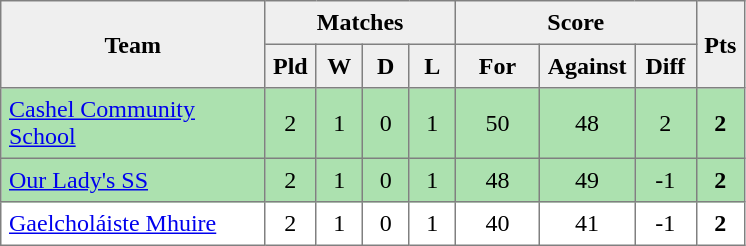<table style=border-collapse:collapse border=1 cellspacing=0 cellpadding=5>
<tr align=center bgcolor=#efefef>
<th rowspan=2 width=165>Team</th>
<th colspan=4>Matches</th>
<th colspan=3>Score</th>
<th rowspan=2width=20>Pts</th>
</tr>
<tr align=center bgcolor=#efefef>
<th width=20>Pld</th>
<th width=20>W</th>
<th width=20>D</th>
<th width=20>L</th>
<th width=45>For</th>
<th width=45>Against</th>
<th width=30>Diff</th>
</tr>
<tr align=center style="background:#ACE1AF;">
<td style="text-align:left;"><a href='#'>Cashel Community School</a></td>
<td>2</td>
<td>1</td>
<td>0</td>
<td>1</td>
<td>50</td>
<td>48</td>
<td>2</td>
<td><strong>2</strong></td>
</tr>
<tr align=center style="background:#ACE1AF;">
<td style="text-align:left;"><a href='#'>Our Lady's SS</a></td>
<td>2</td>
<td>1</td>
<td>0</td>
<td>1</td>
<td>48</td>
<td>49</td>
<td>-1</td>
<td><strong>2</strong></td>
</tr>
<tr align=center>
<td style="text-align:left;"><a href='#'>Gaelcholáiste Mhuire</a></td>
<td>2</td>
<td>1</td>
<td>0</td>
<td>1</td>
<td>40</td>
<td>41</td>
<td>-1</td>
<td><strong>2</strong></td>
</tr>
</table>
